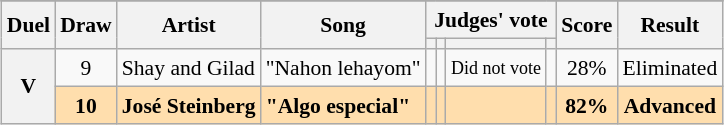<table class="sortable wikitable" style="margin: 1em auto 1em auto; text-align:center; font-size:90%; line-height:18px;">
<tr>
</tr>
<tr>
<th rowspan="2" class="unsortable">Duel</th>
<th rowspan="2">Draw</th>
<th rowspan="2">Artist</th>
<th rowspan="2">Song</th>
<th colspan="4" class="unsortable">Judges' vote</th>
<th rowspan="2">Score</th>
<th rowspan="2">Result</th>
</tr>
<tr>
<th class="unsortable"></th>
<th class="unsortable"></th>
<th class="unsortable"></th>
<th class="unsortable"></th>
</tr>
<tr>
<th rowspan="2">V</th>
<td>9</td>
<td align="left">Shay and Gilad</td>
<td align="left">"Nahon lehayom"</td>
<td></td>
<td></td>
<td><small>Did not vote</small></td>
<td></td>
<td>28%</td>
<td>Eliminated</td>
</tr>
<tr style="font-weight:bold; background:#FFDEAD;">
<td>10</td>
<td align="left">José Steinberg</td>
<td align="left">"Algo especial"</td>
<td></td>
<td></td>
<td></td>
<td></td>
<td>82%</td>
<td>Advanced</td>
</tr>
</table>
